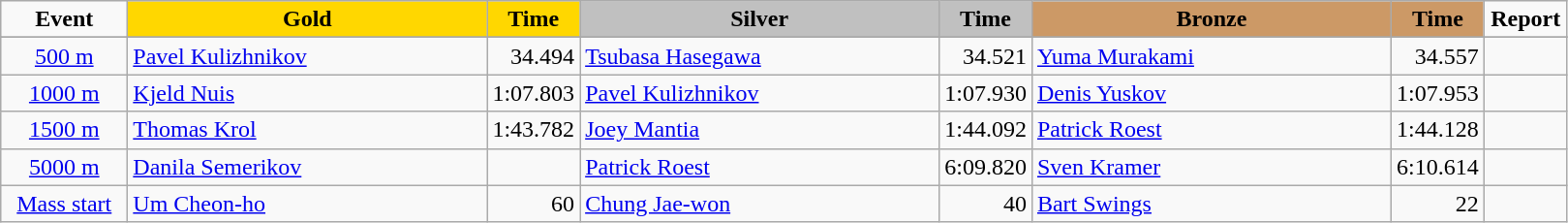<table class="wikitable">
<tr>
<td width="80" align="center"><strong>Event</strong></td>
<td width="240" bgcolor="gold" align="center"><strong>Gold</strong></td>
<td width="50" bgcolor="gold" align="center"><strong>Time</strong></td>
<td width="240" bgcolor="silver" align="center"><strong>Silver</strong></td>
<td width="50" bgcolor="silver" align="center"><strong>Time</strong></td>
<td width="240" bgcolor="#CC9966" align="center"><strong>Bronze</strong></td>
<td width="50" bgcolor="#CC9966" align="center"><strong>Time</strong></td>
<td width="50" align="center"><strong>Report</strong></td>
</tr>
<tr bgcolor="#cccccc">
</tr>
<tr>
<td align="center"><a href='#'>500 m</a></td>
<td> <a href='#'>Pavel Kulizhnikov</a></td>
<td align="right">34.494</td>
<td> <a href='#'>Tsubasa Hasegawa</a></td>
<td align="right">34.521</td>
<td> <a href='#'>Yuma Murakami</a></td>
<td align="right">34.557</td>
<td align="center"></td>
</tr>
<tr>
<td align="center"><a href='#'>1000 m</a></td>
<td> <a href='#'>Kjeld Nuis</a></td>
<td align="right">1:07.803</td>
<td> <a href='#'>Pavel Kulizhnikov</a></td>
<td align="right">1:07.930</td>
<td> <a href='#'>Denis Yuskov</a></td>
<td align="right">1:07.953</td>
<td align="center"></td>
</tr>
<tr>
<td align="center"><a href='#'>1500 m</a></td>
<td> <a href='#'>Thomas Krol</a></td>
<td align="right">1:43.782</td>
<td> <a href='#'>Joey Mantia</a></td>
<td align="right">1:44.092</td>
<td> <a href='#'>Patrick Roest</a></td>
<td align="right">1:44.128</td>
<td align="center"></td>
</tr>
<tr>
<td align="center"><a href='#'>5000 m</a></td>
<td> <a href='#'>Danila Semerikov</a></td>
<td align="right"></td>
<td> <a href='#'>Patrick Roest</a></td>
<td align="right">6:09.820</td>
<td> <a href='#'>Sven Kramer</a></td>
<td align="right">6:10.614</td>
<td align="center"></td>
</tr>
<tr>
<td align="center"><a href='#'>Mass start</a></td>
<td> <a href='#'>Um Cheon-ho</a></td>
<td align="right">60 </td>
<td> <a href='#'>Chung Jae-won</a></td>
<td align="right">40 </td>
<td> <a href='#'>Bart Swings</a></td>
<td align="right">22 </td>
<td align="center"></td>
</tr>
</table>
